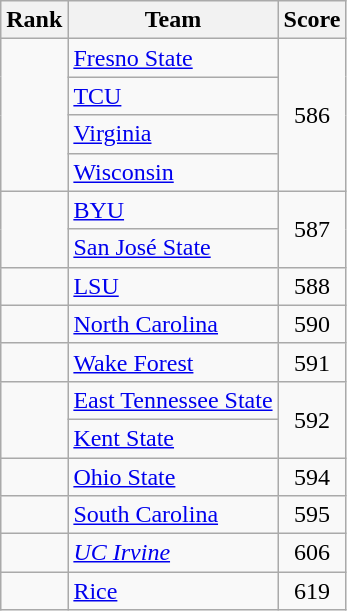<table class="wikitable sortable" style="text-align:center">
<tr>
<th dat-sort-type=number>Rank</th>
<th>Team</th>
<th>Score</th>
</tr>
<tr>
<td rowspan=4></td>
<td align=left><a href='#'>Fresno State</a></td>
<td rowspan=4>586</td>
</tr>
<tr>
<td align=left><a href='#'>TCU</a></td>
</tr>
<tr>
<td align=left><a href='#'>Virginia</a></td>
</tr>
<tr>
<td align=left><a href='#'>Wisconsin</a></td>
</tr>
<tr>
<td rowspan=2></td>
<td align=left><a href='#'>BYU</a></td>
<td rowspan=2>587</td>
</tr>
<tr>
<td align=left><a href='#'>San José State</a></td>
</tr>
<tr>
<td></td>
<td align=left><a href='#'>LSU</a></td>
<td>588</td>
</tr>
<tr>
<td></td>
<td align=left><a href='#'>North Carolina</a></td>
<td>590</td>
</tr>
<tr>
<td></td>
<td align=left><a href='#'>Wake Forest</a></td>
<td>591</td>
</tr>
<tr>
<td rowspan=2></td>
<td align=left><a href='#'>East Tennessee State</a></td>
<td rowspan=2>592</td>
</tr>
<tr>
<td align=left><a href='#'>Kent State</a></td>
</tr>
<tr>
<td></td>
<td align=left><a href='#'>Ohio State</a></td>
<td>594</td>
</tr>
<tr>
<td></td>
<td align=left><a href='#'>South Carolina</a></td>
<td>595</td>
</tr>
<tr>
<td></td>
<td align=left><em><a href='#'>UC Irvine</a></em></td>
<td>606</td>
</tr>
<tr>
<td></td>
<td align=left><a href='#'>Rice</a></td>
<td>619</td>
</tr>
</table>
